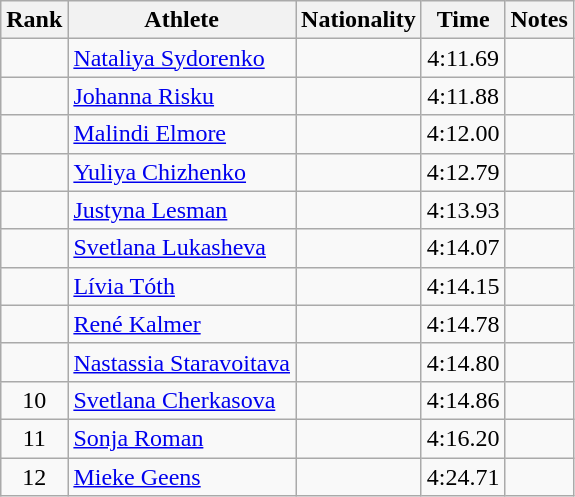<table class="wikitable sortable" style="text-align:center">
<tr>
<th>Rank</th>
<th>Athlete</th>
<th>Nationality</th>
<th>Time</th>
<th>Notes</th>
</tr>
<tr>
<td></td>
<td align=left><a href='#'>Nataliya Sydorenko</a></td>
<td align=left></td>
<td>4:11.69</td>
<td></td>
</tr>
<tr>
<td></td>
<td align=left><a href='#'>Johanna Risku</a></td>
<td align=left></td>
<td>4:11.88</td>
<td></td>
</tr>
<tr>
<td></td>
<td align=left><a href='#'>Malindi Elmore</a></td>
<td align=left></td>
<td>4:12.00</td>
<td></td>
</tr>
<tr>
<td></td>
<td align=left><a href='#'>Yuliya Chizhenko</a></td>
<td align=left></td>
<td>4:12.79</td>
<td></td>
</tr>
<tr>
<td></td>
<td align=left><a href='#'>Justyna Lesman</a></td>
<td align=left></td>
<td>4:13.93</td>
<td></td>
</tr>
<tr>
<td></td>
<td align=left><a href='#'>Svetlana Lukasheva</a></td>
<td align=left></td>
<td>4:14.07</td>
<td></td>
</tr>
<tr>
<td></td>
<td align=left><a href='#'>Lívia Tóth</a></td>
<td align=left></td>
<td>4:14.15</td>
<td></td>
</tr>
<tr>
<td></td>
<td align=left><a href='#'>René Kalmer</a></td>
<td align=left></td>
<td>4:14.78</td>
<td></td>
</tr>
<tr>
<td></td>
<td align=left><a href='#'>Nastassia Staravoitava</a></td>
<td align=left></td>
<td>4:14.80</td>
<td></td>
</tr>
<tr>
<td>10</td>
<td align=left><a href='#'>Svetlana Cherkasova</a></td>
<td align=left></td>
<td>4:14.86</td>
<td></td>
</tr>
<tr>
<td>11</td>
<td align=left><a href='#'>Sonja Roman</a></td>
<td align=left></td>
<td>4:16.20</td>
<td></td>
</tr>
<tr>
<td>12</td>
<td align=left><a href='#'>Mieke Geens</a></td>
<td align=left></td>
<td>4:24.71</td>
<td></td>
</tr>
</table>
